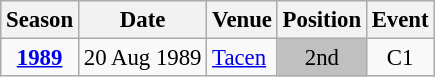<table class="wikitable" style="text-align:center; font-size:95%;">
<tr>
<th>Season</th>
<th>Date</th>
<th>Venue</th>
<th>Position</th>
<th>Event</th>
</tr>
<tr>
<td><strong><a href='#'>1989</a></strong></td>
<td align=right>20 Aug 1989</td>
<td align=left><a href='#'>Tacen</a></td>
<td bgcolor=silver>2nd</td>
<td>C1</td>
</tr>
</table>
